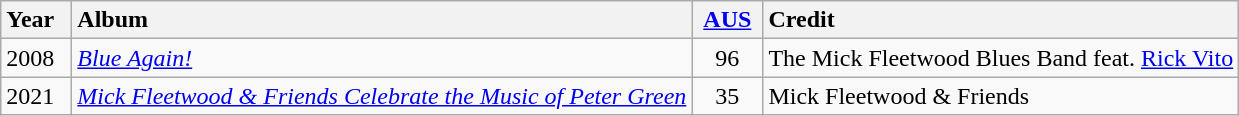<table class="wikitable">
<tr>
<th style="vertical-align:top; text-align:left; width:40px;">Year</th>
<th style="text-align:left; vertical-align:top;">Album</th>
<th style="vertical-align:top; text-align:center; width:40px;"><a href='#'>AUS</a></th>
<th style="text-align:left; vertical-align:top;">Credit</th>
</tr>
<tr style="vertical-align:top;">
<td style="text-align:left; ">2008</td>
<td style="text-align:left; "><em><a href='#'>Blue Again!</a></em></td>
<td style="text-align:center; ">96</td>
<td style="text-align:left; ">The Mick Fleetwood Blues Band feat. <a href='#'>Rick Vito</a></td>
</tr>
<tr style="vertical-align:top;">
<td style="text-align:left; ">2021</td>
<td style="text-align:left; "><em><a href='#'>Mick Fleetwood & Friends Celebrate the Music of Peter Green</a></em></td>
<td style="text-align:center; ">35</td>
<td style="text-align:left; ">Mick Fleetwood & Friends</td>
</tr>
</table>
